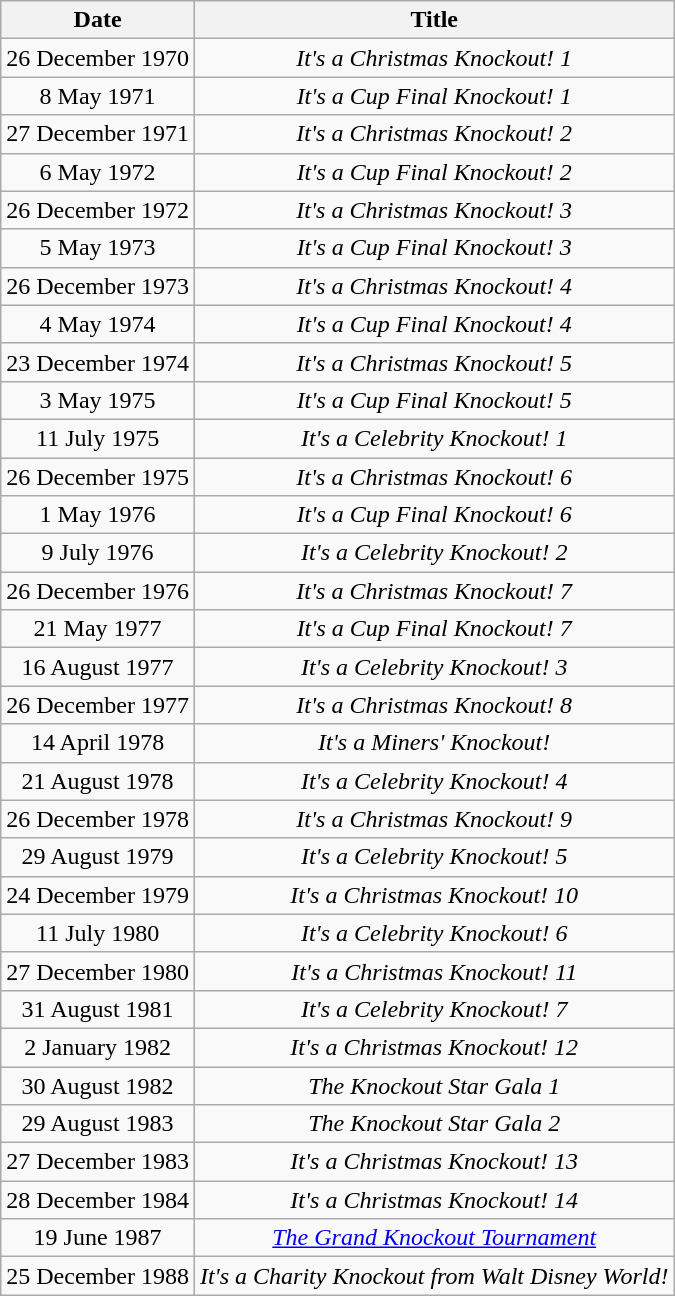<table class="wikitable" style="text-align:center;">
<tr>
<th>Date</th>
<th>Title</th>
</tr>
<tr>
<td>26 December 1970</td>
<td><em>It's a Christmas Knockout! 1</em></td>
</tr>
<tr>
<td>8 May 1971</td>
<td><em>It's a Cup Final Knockout! 1</em></td>
</tr>
<tr>
<td>27 December 1971</td>
<td><em>It's a Christmas Knockout! 2</em></td>
</tr>
<tr>
<td>6 May 1972</td>
<td><em>It's a Cup Final Knockout! 2</em></td>
</tr>
<tr>
<td>26 December 1972</td>
<td><em>It's a Christmas Knockout! 3</em></td>
</tr>
<tr>
<td>5 May 1973</td>
<td><em>It's a Cup Final Knockout! 3</em></td>
</tr>
<tr>
<td>26 December 1973</td>
<td><em>It's a Christmas Knockout! 4</em></td>
</tr>
<tr>
<td>4 May 1974</td>
<td><em>It's a Cup Final Knockout! 4</em></td>
</tr>
<tr>
<td>23 December 1974</td>
<td><em>It's a Christmas Knockout! 5</em></td>
</tr>
<tr>
<td>3 May 1975</td>
<td><em>It's a Cup Final Knockout! 5</em></td>
</tr>
<tr>
<td>11 July 1975</td>
<td><em>It's a Celebrity Knockout! 1</em></td>
</tr>
<tr>
<td>26 December 1975</td>
<td><em>It's a Christmas Knockout! 6</em></td>
</tr>
<tr>
<td>1 May 1976</td>
<td><em>It's a Cup Final Knockout! 6</em></td>
</tr>
<tr>
<td>9 July 1976</td>
<td><em>It's a Celebrity Knockout! 2</em></td>
</tr>
<tr>
<td>26 December 1976</td>
<td><em>It's a Christmas Knockout! 7</em></td>
</tr>
<tr>
<td>21 May 1977</td>
<td><em>It's a Cup Final Knockout! 7</em></td>
</tr>
<tr>
<td>16 August 1977</td>
<td><em>It's a Celebrity Knockout! 3</em></td>
</tr>
<tr>
<td>26 December 1977</td>
<td><em>It's a Christmas Knockout! 8</em></td>
</tr>
<tr>
<td>14 April 1978</td>
<td><em>It's a Miners' Knockout!</em></td>
</tr>
<tr>
<td>21 August 1978</td>
<td><em>It's a Celebrity Knockout! 4</em></td>
</tr>
<tr>
<td>26 December 1978</td>
<td><em>It's a Christmas Knockout! 9</em></td>
</tr>
<tr>
<td>29 August 1979</td>
<td><em>It's a Celebrity Knockout! 5</em></td>
</tr>
<tr>
<td>24 December 1979</td>
<td><em>It's a Christmas Knockout! 10</em></td>
</tr>
<tr>
<td>11 July 1980</td>
<td><em>It's a Celebrity Knockout! 6</em></td>
</tr>
<tr>
<td>27 December 1980</td>
<td><em>It's a Christmas Knockout! 11</em></td>
</tr>
<tr>
<td>31 August 1981</td>
<td><em>It's a Celebrity Knockout! 7</em></td>
</tr>
<tr>
<td>2 January 1982</td>
<td><em>It's a Christmas Knockout! 12</em></td>
</tr>
<tr>
<td>30 August 1982</td>
<td><em>The Knockout Star Gala 1</em></td>
</tr>
<tr>
<td>29 August 1983</td>
<td><em>The Knockout Star Gala 2</em></td>
</tr>
<tr>
<td>27 December 1983</td>
<td><em>It's a Christmas Knockout! 13</em></td>
</tr>
<tr>
<td>28 December 1984</td>
<td><em>It's a Christmas Knockout! 14</em></td>
</tr>
<tr>
<td>19 June 1987</td>
<td><em><a href='#'>The Grand Knockout Tournament</a></em></td>
</tr>
<tr>
<td>25 December 1988</td>
<td><em>It's a Charity Knockout from Walt Disney World!</em></td>
</tr>
</table>
